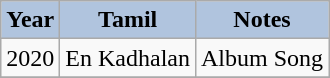<table class="wikitable sortable">
<tr>
<th style="background:#B0C4DE;">Year</th>
<th style="background:#B0C4DE;">Tamil</th>
<th style="background:#B0C4DE;">Notes</th>
</tr>
<tr>
<td>2020</td>
<td>En Kadhalan</td>
<td>Album Song</td>
</tr>
<tr>
</tr>
</table>
